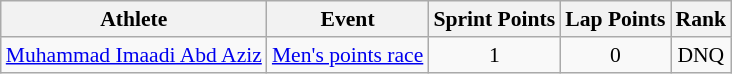<table class=wikitable style="font-size:90%">
<tr>
<th>Athlete</th>
<th>Event</th>
<th>Sprint Points</th>
<th>Lap Points</th>
<th>Rank</th>
</tr>
<tr align=center>
<td align=left><a href='#'>Muhammad Imaadi Abd Aziz</a></td>
<td align=left><a href='#'>Men's points race</a></td>
<td>1</td>
<td>0</td>
<td>DNQ</td>
</tr>
</table>
